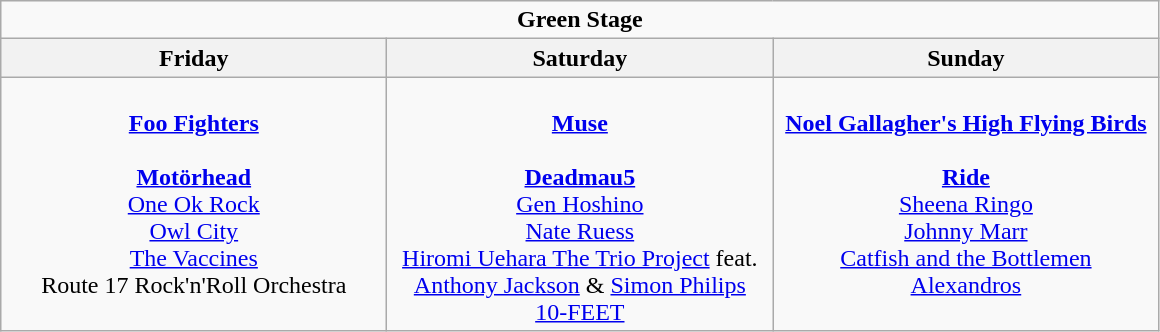<table class="wikitable">
<tr>
<td colspan="3" style="text-align:center;"><strong>Green Stage</strong></td>
</tr>
<tr>
<th>Friday</th>
<th>Saturday</th>
<th>Sunday</th>
</tr>
<tr>
<td style="text-align:center; vertical-align:top; width:250px;"><br><strong><a href='#'>Foo Fighters</a></strong>
<br>
<br> <strong><a href='#'>Motörhead</a></strong>
<br> <a href='#'>One Ok Rock</a>
<br> <a href='#'>Owl City</a>
<br> <a href='#'>The Vaccines</a>
<br> Route 17 Rock'n'Roll Orchestra</td>
<td style="text-align:center; vertical-align:top; width:250px;"><br><strong><a href='#'>Muse</a></strong> 
<br>
<br> <strong><a href='#'>Deadmau5</a></strong>
<br> <a href='#'>Gen Hoshino</a>
<br> <a href='#'>Nate Ruess</a>
<br> <a href='#'>Hiromi Uehara The Trio Project</a> feat. <a href='#'>Anthony Jackson</a> & <a href='#'>Simon Philips</a>
<br> <a href='#'>10-FEET</a></td>
<td style="text-align:center; vertical-align:top; width:250px;"><br><strong><a href='#'>Noel Gallagher's High Flying Birds</a></strong>
<br>
<br> <strong><a href='#'>Ride</a></strong>
<br> <a href='#'>Sheena Ringo</a>
<br> <a href='#'>Johnny Marr</a>
<br> <a href='#'>Catfish and the Bottlemen</a>
<br> <a href='#'>Alexandros</a></td>
</tr>
</table>
